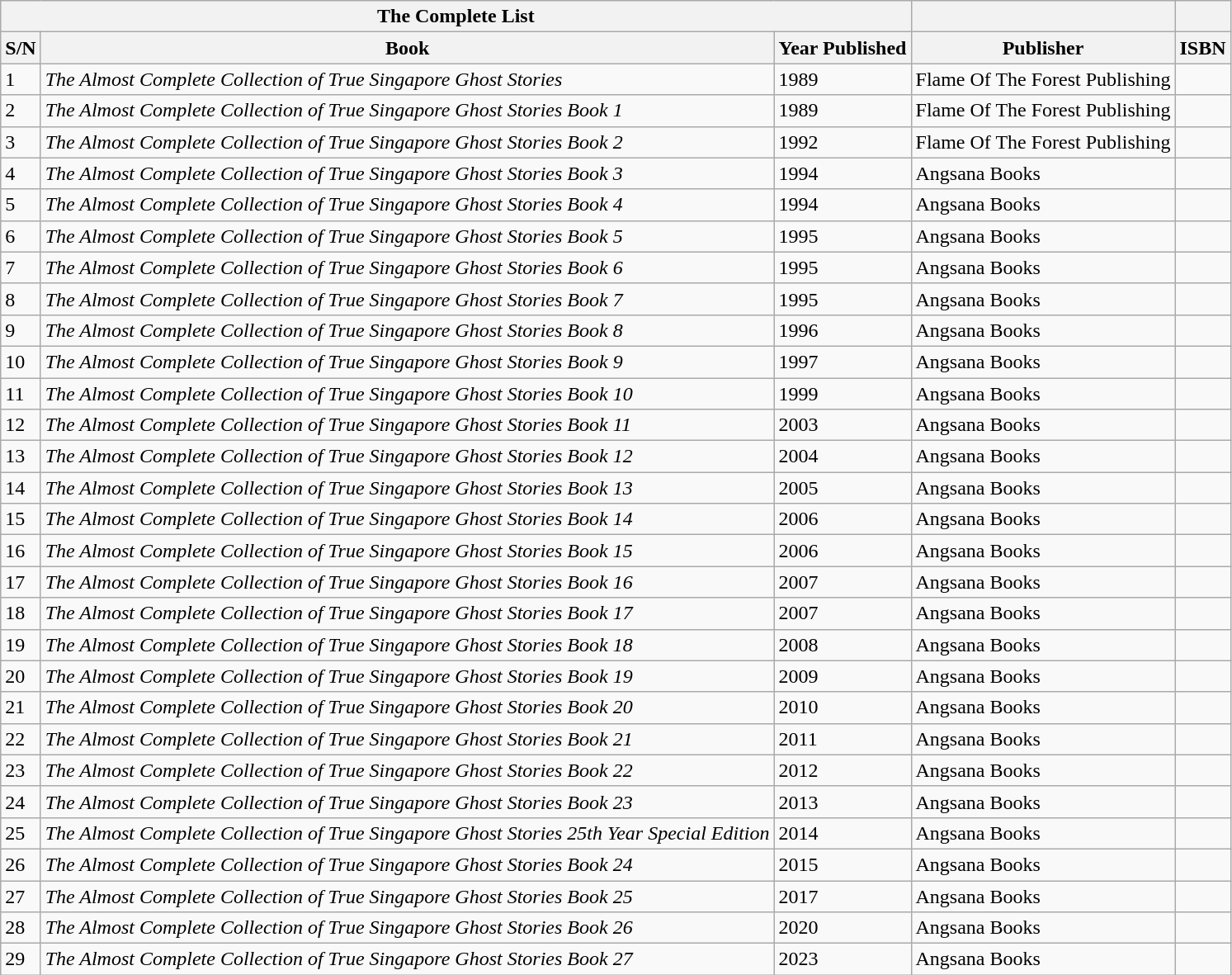<table class="wikitable mw-collapsible mw-collapsed">
<tr>
<th colspan="3">The Complete List</th>
<th></th>
<th></th>
</tr>
<tr>
<th>S/N</th>
<th>Book</th>
<th>Year Published</th>
<th>Publisher</th>
<th>ISBN</th>
</tr>
<tr>
<td>1</td>
<td><em>The Almost Complete Collection of True Singapore Ghost Stories</em></td>
<td>1989</td>
<td>Flame Of The Forest Publishing</td>
<td></td>
</tr>
<tr>
<td>2</td>
<td><em>The Almost Complete Collection of True Singapore Ghost Stories Book 1</em></td>
<td>1989</td>
<td>Flame Of The Forest Publishing</td>
<td></td>
</tr>
<tr>
<td>3</td>
<td><em>The Almost Complete Collection of True Singapore Ghost Stories Book 2</em></td>
<td>1992</td>
<td>Flame Of The Forest Publishing</td>
<td></td>
</tr>
<tr>
<td>4</td>
<td><em>The Almost Complete Collection of True Singapore Ghost Stories Book 3</em></td>
<td>1994</td>
<td>Angsana Books</td>
<td></td>
</tr>
<tr>
<td>5</td>
<td><em>The Almost Complete Collection of True Singapore Ghost Stories Book 4</em></td>
<td>1994</td>
<td>Angsana Books</td>
<td></td>
</tr>
<tr>
<td>6</td>
<td><em>The Almost Complete Collection of True Singapore Ghost Stories Book 5</em></td>
<td>1995</td>
<td>Angsana Books</td>
<td></td>
</tr>
<tr>
<td>7</td>
<td><em>The Almost Complete Collection of True Singapore Ghost Stories Book 6</em></td>
<td>1995</td>
<td>Angsana Books</td>
<td></td>
</tr>
<tr>
<td>8</td>
<td><em>The Almost Complete Collection of True Singapore Ghost Stories Book 7</em></td>
<td>1995</td>
<td>Angsana Books</td>
<td></td>
</tr>
<tr>
<td>9</td>
<td><em>The Almost Complete Collection of True Singapore Ghost Stories Book 8</em></td>
<td>1996</td>
<td>Angsana Books</td>
<td></td>
</tr>
<tr>
<td>10</td>
<td><em>The Almost Complete Collection of True Singapore Ghost Stories Book 9</em></td>
<td>1997</td>
<td>Angsana Books</td>
<td></td>
</tr>
<tr>
<td>11</td>
<td><em>The Almost Complete Collection of True Singapore Ghost Stories Book 10</em></td>
<td>1999</td>
<td>Angsana Books</td>
<td></td>
</tr>
<tr>
<td>12</td>
<td><em>The Almost Complete Collection of True Singapore Ghost Stories Book 11</em></td>
<td>2003</td>
<td>Angsana Books</td>
<td></td>
</tr>
<tr>
<td>13</td>
<td><em>The Almost Complete Collection of True Singapore Ghost Stories Book 12</em></td>
<td>2004</td>
<td>Angsana Books</td>
<td></td>
</tr>
<tr>
<td>14</td>
<td><em>The Almost Complete Collection of True Singapore Ghost Stories Book 13</em></td>
<td>2005</td>
<td>Angsana Books</td>
<td></td>
</tr>
<tr>
<td>15</td>
<td><em>The Almost Complete Collection of True Singapore Ghost Stories Book 14</em></td>
<td>2006</td>
<td>Angsana Books</td>
<td></td>
</tr>
<tr>
<td>16</td>
<td><em>The Almost Complete Collection of True Singapore Ghost Stories Book 15</em></td>
<td>2006</td>
<td>Angsana Books</td>
<td></td>
</tr>
<tr>
<td>17</td>
<td><em>The Almost Complete Collection of True Singapore Ghost Stories Book 16</em></td>
<td>2007</td>
<td>Angsana Books</td>
<td></td>
</tr>
<tr>
<td>18</td>
<td><em>The Almost Complete Collection of True Singapore Ghost Stories Book 17</em></td>
<td>2007</td>
<td>Angsana Books</td>
<td></td>
</tr>
<tr>
<td>19</td>
<td><em>The Almost Complete Collection of True Singapore Ghost Stories Book 18</em></td>
<td>2008</td>
<td>Angsana Books</td>
<td></td>
</tr>
<tr>
<td>20</td>
<td><em>The Almost Complete Collection of True Singapore Ghost Stories Book 19</em></td>
<td>2009</td>
<td>Angsana Books</td>
<td></td>
</tr>
<tr>
<td>21</td>
<td><em>The Almost Complete Collection of True Singapore Ghost Stories Book 20</em></td>
<td>2010</td>
<td>Angsana Books</td>
<td></td>
</tr>
<tr>
<td>22</td>
<td><em>The Almost Complete Collection of True Singapore Ghost Stories Book 21</em></td>
<td>2011</td>
<td>Angsana Books</td>
<td></td>
</tr>
<tr>
<td>23</td>
<td><em>The Almost Complete Collection of True Singapore Ghost Stories Book 22</em></td>
<td>2012</td>
<td>Angsana Books</td>
<td></td>
</tr>
<tr>
<td>24</td>
<td><em>The Almost Complete Collection of True Singapore Ghost Stories Book 23</em></td>
<td>2013</td>
<td>Angsana Books</td>
<td></td>
</tr>
<tr>
<td>25</td>
<td><em>The Almost Complete Collection of True Singapore Ghost Stories 25th Year Special Edition</em></td>
<td>2014</td>
<td>Angsana Books</td>
<td></td>
</tr>
<tr>
<td>26</td>
<td><em>The Almost Complete Collection of True Singapore Ghost Stories Book 24</em></td>
<td>2015</td>
<td>Angsana Books</td>
<td></td>
</tr>
<tr>
<td>27</td>
<td><em>The Almost Complete Collection of True Singapore Ghost Stories Book 25</em></td>
<td>2017</td>
<td>Angsana Books</td>
<td></td>
</tr>
<tr>
<td>28</td>
<td><em>The Almost Complete Collection of True Singapore Ghost Stories Book 26</em></td>
<td>2020</td>
<td>Angsana Books</td>
<td></td>
</tr>
<tr>
<td>29</td>
<td><em>The Almost Complete Collection of True Singapore Ghost Stories Book 27</em></td>
<td>2023</td>
<td>Angsana Books</td>
<td></td>
</tr>
</table>
